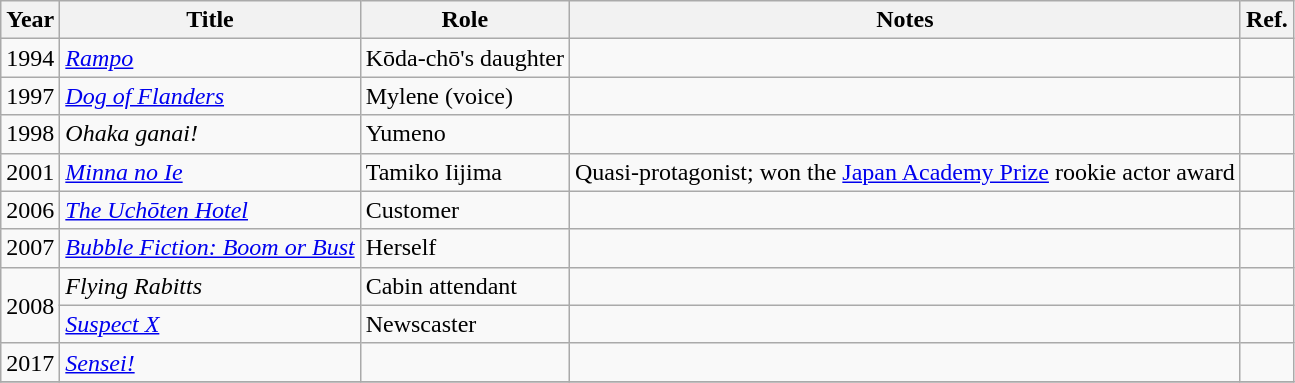<table class="wikitable">
<tr>
<th>Year</th>
<th>Title</th>
<th>Role</th>
<th>Notes</th>
<th>Ref.</th>
</tr>
<tr>
<td>1994</td>
<td><em><a href='#'>Rampo</a></em></td>
<td>Kōda-chō's daughter</td>
<td></td>
<td></td>
</tr>
<tr>
<td>1997</td>
<td><em><a href='#'>Dog of Flanders</a></em></td>
<td>Mylene (voice)</td>
<td></td>
<td></td>
</tr>
<tr>
<td>1998</td>
<td><em>Ohaka ganai!</em></td>
<td>Yumeno</td>
<td></td>
<td></td>
</tr>
<tr>
<td>2001</td>
<td><em><a href='#'>Minna no Ie</a></em></td>
<td>Tamiko Iijima</td>
<td>Quasi-protagonist; won the <a href='#'>Japan Academy Prize</a> rookie actor award</td>
<td></td>
</tr>
<tr>
<td>2006</td>
<td><em><a href='#'>The Uchōten Hotel</a></em></td>
<td>Customer</td>
<td></td>
<td></td>
</tr>
<tr>
<td>2007</td>
<td><em><a href='#'>Bubble Fiction: Boom or Bust</a></em></td>
<td>Herself</td>
<td></td>
<td></td>
</tr>
<tr>
<td rowspan="2">2008</td>
<td><em>Flying Rabitts</em></td>
<td>Cabin attendant</td>
<td></td>
<td></td>
</tr>
<tr>
<td><em><a href='#'>Suspect X</a></em></td>
<td>Newscaster</td>
<td></td>
<td></td>
</tr>
<tr>
<td>2017</td>
<td><em><a href='#'>Sensei!</a></em></td>
<td></td>
<td></td>
<td></td>
</tr>
<tr>
</tr>
</table>
